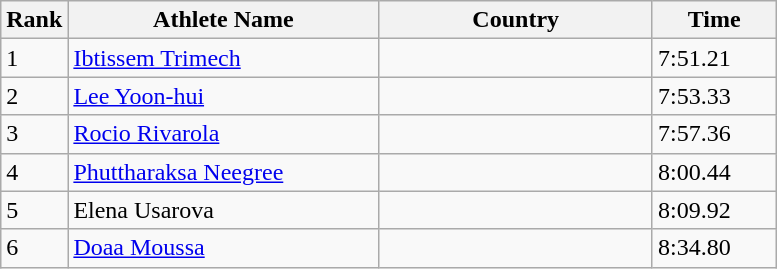<table class="wikitable sortable">
<tr>
<th width=25>Rank</th>
<th width=200>Athlete Name</th>
<th width=175>Country</th>
<th width=75>Time</th>
</tr>
<tr>
<td>1</td>
<td><a href='#'>Ibtissem Trimech</a></td>
<td></td>
<td>7:51.21</td>
</tr>
<tr>
<td>2</td>
<td><a href='#'>Lee Yoon-hui</a></td>
<td></td>
<td>7:53.33</td>
</tr>
<tr>
<td>3</td>
<td><a href='#'>Rocio Rivarola</a></td>
<td></td>
<td>7:57.36</td>
</tr>
<tr>
<td>4</td>
<td><a href='#'>Phuttharaksa Neegree</a></td>
<td></td>
<td>8:00.44</td>
</tr>
<tr>
<td>5</td>
<td>Elena Usarova</td>
<td></td>
<td>8:09.92</td>
</tr>
<tr>
<td>6</td>
<td><a href='#'>Doaa Moussa</a></td>
<td></td>
<td>8:34.80</td>
</tr>
</table>
